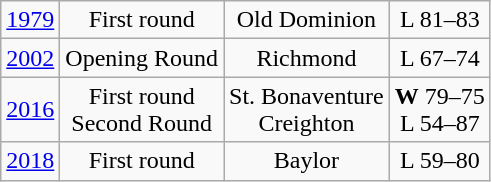<table class="wikitable">
<tr align="center">
<td><a href='#'>1979</a></td>
<td>First round</td>
<td>Old Dominion</td>
<td>L 81–83</td>
</tr>
<tr align="center">
<td><a href='#'>2002</a></td>
<td>Opening Round</td>
<td>Richmond</td>
<td>L 67–74</td>
</tr>
<tr align="center">
<td><a href='#'>2016</a></td>
<td>First round<br>Second Round</td>
<td>St. Bonaventure<br>Creighton</td>
<td><strong>W</strong> 79–75<br>L 54–87</td>
</tr>
<tr align="center">
<td><a href='#'>2018</a></td>
<td>First round</td>
<td>Baylor</td>
<td>L 59–80</td>
</tr>
</table>
